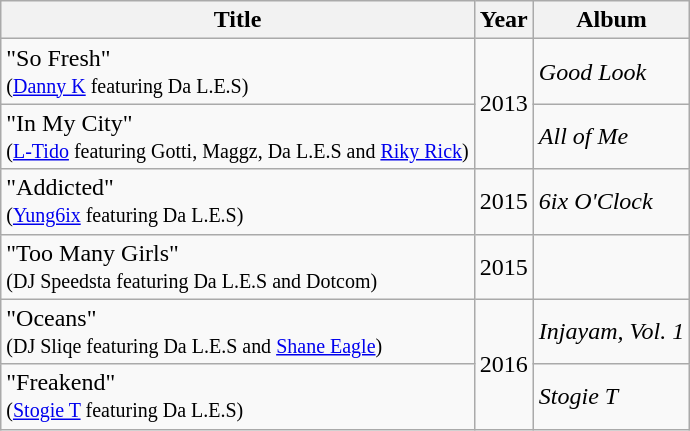<table class="wikitable">
<tr>
<th>Title</th>
<th>Year</th>
<th>Album</th>
</tr>
<tr>
<td>"So Fresh"<br><small>(<a href='#'>Danny K</a> featuring Da L.E.S)</small></td>
<td rowspan="2">2013</td>
<td><em>Good Look</em></td>
</tr>
<tr>
<td>"In My City"<br><small>(<a href='#'>L-Tido</a> featuring Gotti, Maggz, Da L.E.S and <a href='#'>Riky Rick</a>)</small></td>
<td><em>All of Me</em></td>
</tr>
<tr>
<td>"Addicted"<br><small>(<a href='#'>Yung6ix</a> featuring Da L.E.S)</small></td>
<td>2015</td>
<td><em>6ix O'Clock</em></td>
</tr>
<tr>
<td>"Too Many Girls"<br><small>(DJ Speedsta featuring Da L.E.S and Dotcom)</small></td>
<td>2015</td>
<td></td>
</tr>
<tr>
<td>"Oceans"<br><small>(DJ Sliqe featuring Da L.E.S and <a href='#'>Shane Eagle</a>)</small></td>
<td rowspan="2">2016</td>
<td><em>Injayam, Vol. 1</em></td>
</tr>
<tr>
<td>"Freakend"<br><small>(<a href='#'>Stogie T</a> featuring Da L.E.S)</small></td>
<td><em>Stogie T</em></td>
</tr>
</table>
